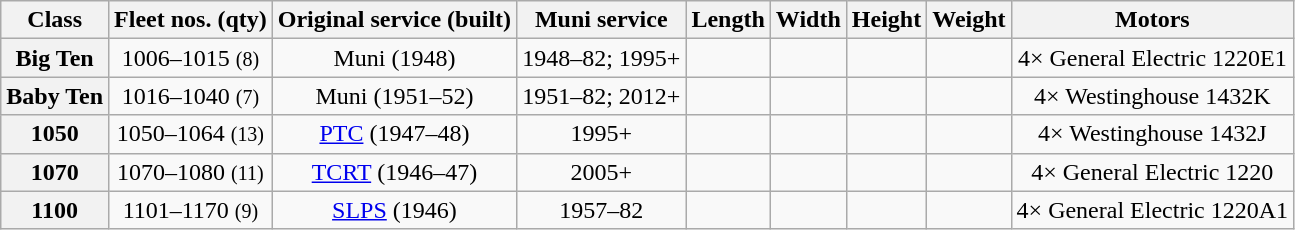<table class="wikitable sticky-header" style="text-align:center;font-size:100%;">
<tr>
<th>Class</th>
<th>Fleet nos. (qty)</th>
<th>Original service (built)</th>
<th>Muni service</th>
<th>Length</th>
<th>Width</th>
<th>Height</th>
<th>Weight</th>
<th>Motors</th>
</tr>
<tr>
<th>Big Ten</th>
<td>1006–1015 <small>(8)</small></td>
<td>Muni (1948)</td>
<td>1948–82; 1995+</td>
<td></td>
<td></td>
<td></td>
<td></td>
<td>4× General Electric 1220E1</td>
</tr>
<tr>
<th>Baby Ten</th>
<td>1016–1040 <small>(7)</small></td>
<td>Muni (1951–52)</td>
<td>1951–82; 2012+</td>
<td></td>
<td></td>
<td></td>
<td></td>
<td>4× Westinghouse 1432K</td>
</tr>
<tr>
<th>1050</th>
<td>1050–1064 <small>(13)</small></td>
<td><a href='#'>PTC</a> (1947–48)</td>
<td>1995+</td>
<td></td>
<td></td>
<td></td>
<td></td>
<td>4× Westinghouse 1432J</td>
</tr>
<tr>
<th>1070</th>
<td>1070–1080 <small>(11)</small></td>
<td><a href='#'>TCRT</a> (1946–47)</td>
<td>2005+</td>
<td></td>
<td></td>
<td></td>
<td></td>
<td>4× General Electric 1220</td>
</tr>
<tr>
<th>1100</th>
<td>1101–1170 <small>(9)</small></td>
<td><a href='#'>SLPS</a> (1946)</td>
<td>1957–82</td>
<td></td>
<td></td>
<td></td>
<td></td>
<td>4× General Electric 1220A1</td>
</tr>
</table>
